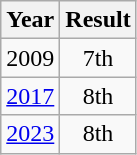<table class="wikitable" style="text-align:center">
<tr>
<th>Year</th>
<th>Result</th>
</tr>
<tr>
<td>2009</td>
<td>7th</td>
</tr>
<tr>
<td><a href='#'>2017</a></td>
<td>8th</td>
</tr>
<tr>
<td><a href='#'>2023</a></td>
<td>8th</td>
</tr>
</table>
